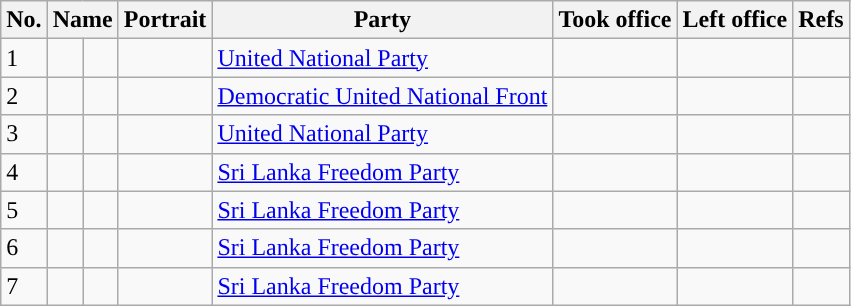<table class="wikitable plainrowheaders sortable" style="font-size:100%; text-align:left;">
<tr>
<th>No.</th>
<th colspan="2">Name</th>
<th class=unsortable>Portrait</th>
<th>Party</th>
<th>Took office</th>
<th>Left office</th>
<th class=unsortable>Refs</th>
</tr>
<tr>
<td>1</td>
<td !align="center" style="background:"></td>
<td></td>
<td></td>
<td><a href='#'>United National Party</a></td>
<td align=center></td>
<td align=center></td>
<td align=center></td>
</tr>
<tr>
<td>2</td>
<td !align="center" style="background:"></td>
<td></td>
<td></td>
<td><a href='#'>Democratic United National Front</a></td>
<td align=center></td>
<td align=center></td>
<td align=center></td>
</tr>
<tr>
<td>3</td>
<td !align="center" style="background:"></td>
<td></td>
<td></td>
<td><a href='#'>United National Party</a></td>
<td align=center></td>
<td align=center></td>
<td align=center></td>
</tr>
<tr>
<td>4</td>
<td !align="center" style="background:"></td>
<td></td>
<td></td>
<td><a href='#'>Sri Lanka Freedom Party</a></td>
<td align=center></td>
<td align=center></td>
<td align=center></td>
</tr>
<tr>
<td>5</td>
<td !align="center" style="background:"></td>
<td></td>
<td></td>
<td><a href='#'>Sri Lanka Freedom Party</a></td>
<td align=center></td>
<td align=center></td>
<td align=center></td>
</tr>
<tr>
<td>6</td>
<td !align="center" style="background:"></td>
<td></td>
<td></td>
<td><a href='#'>Sri Lanka Freedom Party</a></td>
<td align=center></td>
<td align=center></td>
<td align=center></td>
</tr>
<tr>
<td>7</td>
<td !align="center" style="background:"></td>
<td></td>
<td></td>
<td><a href='#'>Sri Lanka Freedom Party</a></td>
<td align=center></td>
<td align=center></td>
<td align=center></td>
</tr>
</table>
